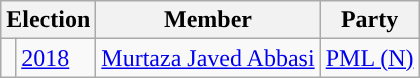<table class="wikitable">
<tr>
<th colspan="2">Election</th>
<th>Member</th>
<th>Party</th>
</tr>
<tr>
<td style="background-color: "></td>
<td><a href='#'>2018</a></td>
<td><a href='#'>Murtaza Javed Abbasi</a></td>
<td><a href='#'>PML (N)</a></td>
</tr>
</table>
